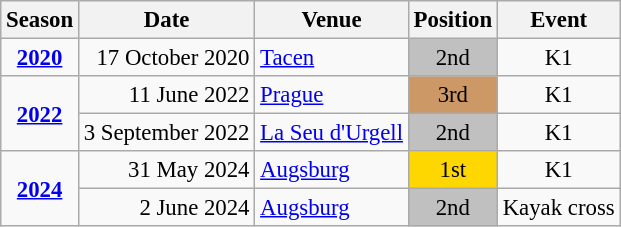<table class="wikitable" style="text-align:center; font-size:95%;">
<tr>
<th>Season</th>
<th>Date</th>
<th>Venue</th>
<th>Position</th>
<th>Event</th>
</tr>
<tr>
<td><strong><a href='#'>2020</a></strong></td>
<td align=right>17 October 2020</td>
<td align=left><a href='#'>Tacen</a></td>
<td bgcolor=silver>2nd</td>
<td>K1</td>
</tr>
<tr>
<td rowspan=2><strong><a href='#'>2022</a></strong></td>
<td align=right>11 June 2022</td>
<td align=left><a href='#'>Prague</a></td>
<td bgcolor=cc9966>3rd</td>
<td>K1</td>
</tr>
<tr>
<td align=right>3 September 2022</td>
<td align=left><a href='#'>La Seu d'Urgell</a></td>
<td bgcolor=silver>2nd</td>
<td>K1</td>
</tr>
<tr>
<td rowspan=2><strong><a href='#'>2024</a></strong></td>
<td align=right>31 May 2024</td>
<td align=left><a href='#'>Augsburg</a></td>
<td bgcolor=gold>1st</td>
<td>K1</td>
</tr>
<tr>
<td align=right>2 June 2024</td>
<td align=left><a href='#'>Augsburg</a></td>
<td bgcolor=silver>2nd</td>
<td>Kayak cross</td>
</tr>
</table>
